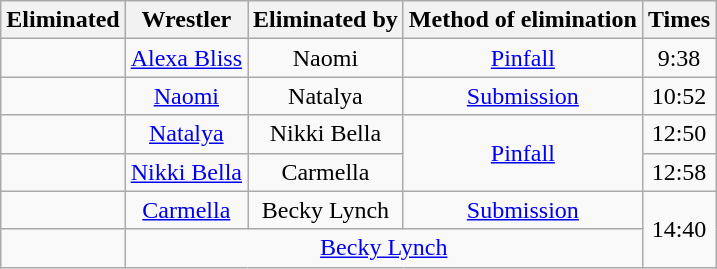<table class="wikitable sortable" style="text-align:center;">
<tr>
<th>Eliminated</th>
<th>Wrestler</th>
<th>Eliminated by</th>
<th>Method of elimination</th>
<th>Times</th>
</tr>
<tr>
<td></td>
<td><a href='#'>Alexa Bliss</a></td>
<td>Naomi</td>
<td><a href='#'>Pinfall</a></td>
<td>9:38</td>
</tr>
<tr>
<td></td>
<td><a href='#'>Naomi</a></td>
<td>Natalya</td>
<td><a href='#'>Submission</a></td>
<td>10:52</td>
</tr>
<tr>
<td></td>
<td><a href='#'>Natalya</a></td>
<td>Nikki Bella</td>
<td rowspan=2><a href='#'>Pinfall</a></td>
<td>12:50</td>
</tr>
<tr>
<td></td>
<td><a href='#'>Nikki Bella</a></td>
<td>Carmella</td>
<td>12:58</td>
</tr>
<tr>
<td></td>
<td><a href='#'>Carmella</a></td>
<td>Becky Lynch</td>
<td><a href='#'>Submission</a></td>
<td rowspan="2">14:40</td>
</tr>
<tr>
<td></td>
<td colspan="3"><a href='#'>Becky Lynch</a></td>
</tr>
</table>
